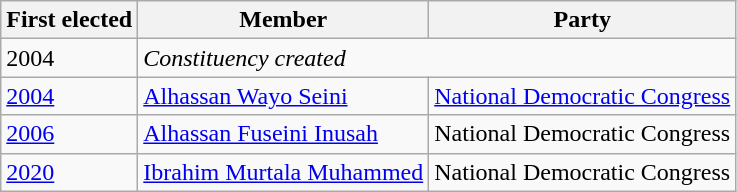<table class="wikitable">
<tr>
<th>First elected</th>
<th>Member</th>
<th>Party</th>
</tr>
<tr>
<td>2004</td>
<td colspan=2><em>Constituency created</em></td>
</tr>
<tr>
<td><a href='#'>2004</a></td>
<td><a href='#'>Alhassan Wayo Seini</a></td>
<td><a href='#'>National Democratic Congress</a></td>
</tr>
<tr>
<td><a href='#'>2006</a></td>
<td><a href='#'>Alhassan Fuseini Inusah</a></td>
<td>National Democratic Congress</td>
</tr>
<tr>
<td><a href='#'>2020</a></td>
<td><a href='#'>Ibrahim Murtala Muhammed</a></td>
<td>National Democratic Congress</td>
</tr>
</table>
